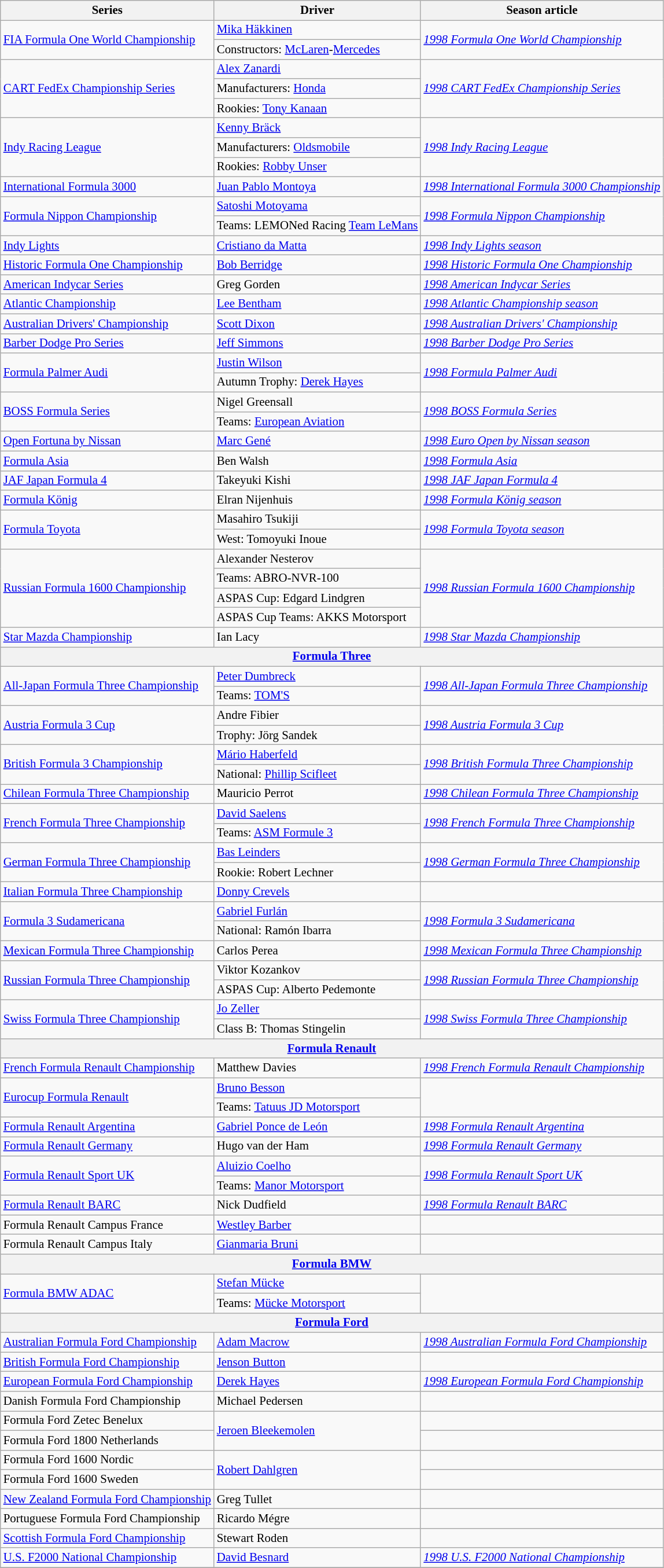<table class="wikitable" style="font-size: 87%;">
<tr>
<th>Series</th>
<th>Driver</th>
<th>Season article</th>
</tr>
<tr>
<td rowspan=2><a href='#'>FIA Formula One World Championship</a></td>
<td> <a href='#'>Mika Häkkinen</a></td>
<td rowspan=2><em><a href='#'>1998 Formula One World Championship</a></em></td>
</tr>
<tr>
<td>Constructors:  <a href='#'>McLaren</a>-<a href='#'>Mercedes</a></td>
</tr>
<tr>
<td rowspan=3><a href='#'>CART FedEx Championship Series</a></td>
<td> <a href='#'>Alex Zanardi</a></td>
<td rowspan=3><em><a href='#'>1998 CART FedEx Championship Series</a></em></td>
</tr>
<tr>
<td>Manufacturers:  <a href='#'>Honda</a></td>
</tr>
<tr>
<td>Rookies:  <a href='#'>Tony Kanaan</a></td>
</tr>
<tr>
<td rowspan=3><a href='#'>Indy Racing League</a></td>
<td> <a href='#'>Kenny Bräck</a></td>
<td rowspan=3><em><a href='#'>1998 Indy Racing League</a></em></td>
</tr>
<tr>
<td>Manufacturers:  <a href='#'>Oldsmobile</a></td>
</tr>
<tr>
<td>Rookies:  <a href='#'>Robby Unser</a></td>
</tr>
<tr>
<td><a href='#'>International Formula 3000</a></td>
<td> <a href='#'>Juan Pablo Montoya</a></td>
<td><em><a href='#'>1998 International Formula 3000 Championship</a></em></td>
</tr>
<tr>
<td rowspan=2><a href='#'>Formula Nippon Championship</a></td>
<td> <a href='#'>Satoshi Motoyama</a></td>
<td rowspan=2><em><a href='#'>1998 Formula Nippon Championship</a></em></td>
</tr>
<tr>
<td>Teams:  LEMONed Racing <a href='#'>Team LeMans</a></td>
</tr>
<tr>
<td><a href='#'>Indy Lights</a></td>
<td> <a href='#'>Cristiano da Matta</a></td>
<td><em><a href='#'>1998 Indy Lights season</a></em></td>
</tr>
<tr>
<td><a href='#'>Historic Formula One Championship</a></td>
<td> <a href='#'>Bob Berridge</a></td>
<td><em><a href='#'>1998 Historic Formula One Championship</a></em></td>
</tr>
<tr>
<td><a href='#'>American Indycar Series</a></td>
<td> Greg Gorden</td>
<td><em><a href='#'>1998 American Indycar Series</a></em></td>
</tr>
<tr>
<td><a href='#'>Atlantic Championship</a></td>
<td> <a href='#'>Lee Bentham</a></td>
<td><em><a href='#'>1998 Atlantic Championship season</a></em></td>
</tr>
<tr>
<td><a href='#'>Australian Drivers' Championship</a></td>
<td> <a href='#'>Scott Dixon</a></td>
<td><em><a href='#'>1998 Australian Drivers' Championship</a></em></td>
</tr>
<tr>
<td><a href='#'>Barber Dodge Pro Series</a></td>
<td> <a href='#'>Jeff Simmons</a></td>
<td><em><a href='#'>1998 Barber Dodge Pro Series</a></em></td>
</tr>
<tr>
<td rowspan=2><a href='#'>Formula Palmer Audi</a></td>
<td> <a href='#'>Justin Wilson</a></td>
<td rowspan=2><em><a href='#'>1998 Formula Palmer Audi</a></em></td>
</tr>
<tr>
<td>Autumn Trophy:  <a href='#'>Derek Hayes</a></td>
</tr>
<tr>
<td rowspan=2><a href='#'>BOSS Formula Series</a></td>
<td> Nigel Greensall</td>
<td rowspan=2><em><a href='#'>1998 BOSS Formula Series</a></em></td>
</tr>
<tr>
<td>Teams:  <a href='#'>European Aviation</a></td>
</tr>
<tr>
<td><a href='#'>Open Fortuna by Nissan</a></td>
<td> <a href='#'>Marc Gené</a></td>
<td><em><a href='#'>1998 Euro Open by Nissan season</a></em></td>
</tr>
<tr>
<td><a href='#'>Formula Asia</a></td>
<td> Ben Walsh</td>
<td><em><a href='#'>1998 Formula Asia</a></em></td>
</tr>
<tr>
<td><a href='#'>JAF Japan Formula 4</a></td>
<td> Takeyuki Kishi</td>
<td><em><a href='#'>1998 JAF Japan Formula 4</a></em></td>
</tr>
<tr>
<td><a href='#'>Formula König</a></td>
<td> Elran Nijenhuis</td>
<td><em><a href='#'>1998 Formula König season</a></em></td>
</tr>
<tr>
<td rowspan=2><a href='#'>Formula Toyota</a></td>
<td> Masahiro Tsukiji</td>
<td rowspan=2><em><a href='#'>1998 Formula Toyota season</a></em></td>
</tr>
<tr>
<td>West:  Tomoyuki Inoue</td>
</tr>
<tr>
<td rowspan=4><a href='#'>Russian Formula 1600 Championship</a></td>
<td> Alexander Nesterov</td>
<td rowspan=4><em><a href='#'>1998 Russian Formula 1600 Championship</a></em></td>
</tr>
<tr>
<td>Teams:  ABRO-NVR-100</td>
</tr>
<tr>
<td>ASPAS Cup:  Edgard Lindgren</td>
</tr>
<tr>
<td>ASPAS Cup Teams:  AKKS Motorsport</td>
</tr>
<tr>
<td><a href='#'>Star Mazda Championship</a></td>
<td> Ian Lacy</td>
<td><em><a href='#'>1998 Star Mazda Championship</a></em></td>
</tr>
<tr>
<th colspan=3><a href='#'>Formula Three</a></th>
</tr>
<tr>
<td rowspan="2"><a href='#'>All-Japan Formula Three Championship</a></td>
<td> <a href='#'>Peter Dumbreck</a></td>
<td rowspan="2"><em><a href='#'>1998 All-Japan Formula Three Championship</a></em></td>
</tr>
<tr>
<td>Teams:  <a href='#'>TOM'S</a></td>
</tr>
<tr>
<td rowspan=2><a href='#'>Austria Formula 3 Cup</a></td>
<td> Andre Fibier</td>
<td rowspan=2><em><a href='#'>1998 Austria Formula 3 Cup</a></em></td>
</tr>
<tr>
<td>Trophy:  Jörg Sandek</td>
</tr>
<tr>
<td rowspan=2><a href='#'>British Formula 3 Championship</a></td>
<td> <a href='#'>Mário Haberfeld</a></td>
<td rowspan=2><em><a href='#'>1998 British Formula Three Championship</a></em></td>
</tr>
<tr>
<td>National:  <a href='#'>Phillip Scifleet</a></td>
</tr>
<tr>
<td><a href='#'>Chilean Formula Three Championship</a></td>
<td> Mauricio Perrot</td>
<td><em><a href='#'>1998 Chilean Formula Three Championship</a></em></td>
</tr>
<tr>
<td rowspan=2><a href='#'>French Formula Three Championship</a></td>
<td> <a href='#'>David Saelens</a></td>
<td rowspan=2><em><a href='#'>1998 French Formula Three Championship</a></em></td>
</tr>
<tr>
<td>Teams:  <a href='#'>ASM Formule 3</a></td>
</tr>
<tr>
<td rowspan=2><a href='#'>German Formula Three Championship</a></td>
<td> <a href='#'>Bas Leinders</a></td>
<td rowspan=2><em><a href='#'>1998 German Formula Three Championship</a></em></td>
</tr>
<tr>
<td>Rookie:  Robert Lechner</td>
</tr>
<tr>
<td><a href='#'>Italian Formula Three Championship</a></td>
<td> <a href='#'>Donny Crevels</a></td>
<td></td>
</tr>
<tr>
<td rowspan=2><a href='#'>Formula 3 Sudamericana</a></td>
<td> <a href='#'>Gabriel Furlán</a></td>
<td rowspan=2><em><a href='#'>1998 Formula 3 Sudamericana</a></em></td>
</tr>
<tr>
<td>National:  Ramón Ibarra</td>
</tr>
<tr>
<td><a href='#'>Mexican Formula Three Championship</a></td>
<td> Carlos Perea</td>
<td><em><a href='#'>1998 Mexican Formula Three Championship</a></em></td>
</tr>
<tr>
<td rowspan=2><a href='#'>Russian Formula Three Championship</a></td>
<td> Viktor Kozankov</td>
<td rowspan=2><em><a href='#'>1998 Russian Formula Three Championship</a></em></td>
</tr>
<tr>
<td>ASPAS Cup:  Alberto Pedemonte</td>
</tr>
<tr>
<td rowspan=2><a href='#'>Swiss Formula Three Championship</a></td>
<td> <a href='#'>Jo Zeller</a></td>
<td rowspan=2><em><a href='#'>1998 Swiss Formula Three Championship</a></em></td>
</tr>
<tr>
<td>Class B:  Thomas Stingelin</td>
</tr>
<tr>
<th colspan=3><a href='#'>Formula Renault</a></th>
</tr>
<tr>
<td><a href='#'>French Formula Renault Championship</a></td>
<td> Matthew Davies</td>
<td><em><a href='#'>1998 French Formula Renault Championship</a></em></td>
</tr>
<tr>
<td rowspan=2><a href='#'>Eurocup Formula Renault</a></td>
<td> <a href='#'>Bruno Besson</a></td>
<td rowspan=2></td>
</tr>
<tr>
<td>Teams:  <a href='#'>Tatuus JD Motorsport</a></td>
</tr>
<tr>
<td><a href='#'>Formula Renault Argentina</a></td>
<td> <a href='#'>Gabriel Ponce de León</a></td>
<td><em><a href='#'>1998 Formula Renault Argentina</a></em></td>
</tr>
<tr>
<td><a href='#'>Formula Renault Germany</a></td>
<td> Hugo van der Ham</td>
<td><em><a href='#'>1998 Formula Renault Germany</a></em></td>
</tr>
<tr>
<td rowspan=2><a href='#'>Formula Renault Sport UK</a></td>
<td> <a href='#'>Aluizio Coelho</a></td>
<td rowspan=2><em><a href='#'>1998 Formula Renault Sport UK</a></em></td>
</tr>
<tr>
<td>Teams:  <a href='#'>Manor Motorsport</a></td>
</tr>
<tr>
<td><a href='#'>Formula Renault BARC</a></td>
<td> Nick Dudfield</td>
<td><em><a href='#'>1998 Formula Renault BARC</a></em></td>
</tr>
<tr>
<td>Formula Renault Campus France</td>
<td> <a href='#'>Westley Barber</a></td>
<td></td>
</tr>
<tr>
<td>Formula Renault Campus Italy</td>
<td> <a href='#'>Gianmaria Bruni</a></td>
<td></td>
</tr>
<tr>
<th colspan=3><a href='#'>Formula BMW</a></th>
</tr>
<tr>
<td rowspan=2><a href='#'>Formula BMW ADAC</a></td>
<td> <a href='#'>Stefan Mücke</a></td>
<td rowspan=2></td>
</tr>
<tr>
<td>Teams:  <a href='#'>Mücke Motorsport</a></td>
</tr>
<tr>
<th colspan=3 align="center"><a href='#'>Formula Ford</a></th>
</tr>
<tr>
<td><a href='#'>Australian Formula Ford Championship</a></td>
<td> <a href='#'>Adam Macrow</a></td>
<td><em><a href='#'>1998 Australian Formula Ford Championship</a></em></td>
</tr>
<tr>
<td><a href='#'>British Formula Ford Championship</a></td>
<td> <a href='#'>Jenson Button</a></td>
<td></td>
</tr>
<tr>
<td><a href='#'>European Formula Ford Championship</a></td>
<td> <a href='#'>Derek Hayes</a></td>
<td><em><a href='#'>1998 European Formula Ford Championship</a></em></td>
</tr>
<tr>
<td>Danish Formula Ford Championship</td>
<td> Michael Pedersen</td>
<td></td>
</tr>
<tr>
<td>Formula Ford Zetec Benelux</td>
<td rowspan=2> <a href='#'>Jeroen Bleekemolen</a></td>
<td></td>
</tr>
<tr>
<td>Formula Ford 1800 Netherlands</td>
<td></td>
</tr>
<tr>
<td>Formula Ford 1600 Nordic</td>
<td rowspan=2> <a href='#'>Robert Dahlgren</a></td>
<td></td>
</tr>
<tr>
<td>Formula Ford 1600 Sweden</td>
<td></td>
</tr>
<tr>
<td><a href='#'>New Zealand Formula Ford Championship</a></td>
<td> Greg Tullet</td>
<td></td>
</tr>
<tr>
<td>Portuguese Formula Ford Championship</td>
<td> Ricardo Mégre</td>
<td></td>
</tr>
<tr>
<td><a href='#'>Scottish Formula Ford Championship</a></td>
<td> Stewart Roden</td>
<td></td>
</tr>
<tr>
<td><a href='#'>U.S. F2000 National Championship</a></td>
<td> <a href='#'>David Besnard</a></td>
<td><em><a href='#'>1998 U.S. F2000 National Championship</a></em></td>
</tr>
<tr>
</tr>
</table>
